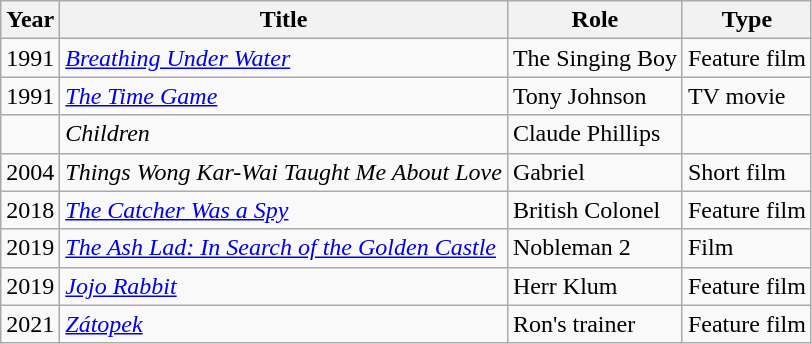<table class="wikitable">
<tr>
<th>Year</th>
<th>Title</th>
<th>Role</th>
<th>Type</th>
</tr>
<tr>
<td>1991</td>
<td><em><a href='#'>Breathing Under Water</a></em></td>
<td>The Singing Boy</td>
<td>Feature film</td>
</tr>
<tr>
<td>1991</td>
<td><em><a href='#'>The Time Game</a></em></td>
<td>Tony Johnson</td>
<td>TV movie</td>
</tr>
<tr>
<td></td>
<td><em>Children</em></td>
<td>Claude Phillips</td>
<td></td>
</tr>
<tr>
<td>2004</td>
<td><em>Things Wong Kar-Wai Taught Me About Love</em></td>
<td>Gabriel</td>
<td>Short film</td>
</tr>
<tr>
<td>2018</td>
<td><em><a href='#'>The Catcher Was a Spy</a></em></td>
<td>British Colonel</td>
<td>Feature film</td>
</tr>
<tr>
<td>2019</td>
<td><em><a href='#'>The Ash Lad: In Search of the Golden Castle</a></em></td>
<td>Nobleman 2</td>
<td>Film</td>
</tr>
<tr>
<td>2019</td>
<td><em><a href='#'>Jojo Rabbit</a></em></td>
<td>Herr Klum</td>
<td>Feature film</td>
</tr>
<tr>
<td>2021</td>
<td><em><a href='#'>Zátopek</a></em></td>
<td>Ron's trainer</td>
<td>Feature film</td>
</tr>
</table>
